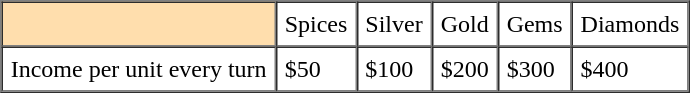<table border="1" cellpadding="5" cellspacing="0" style="margin:auto;">
<tr>
<td style="background:#ffdead;"></td>
<td>Spices</td>
<td>Silver</td>
<td>Gold</td>
<td>Gems</td>
<td>Diamonds</td>
</tr>
<tr>
<td>Income per unit every turn</td>
<td>$50</td>
<td>$100</td>
<td>$200</td>
<td>$300</td>
<td>$400</td>
</tr>
</table>
